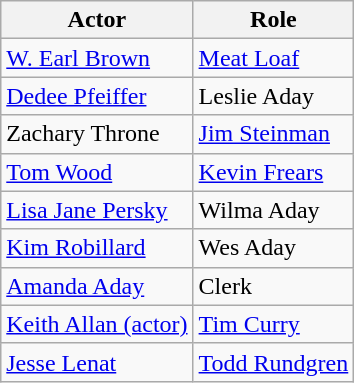<table class="wikitable">
<tr>
<th>Actor</th>
<th>Role</th>
</tr>
<tr>
<td><a href='#'>W. Earl Brown</a></td>
<td><a href='#'>Meat Loaf</a></td>
</tr>
<tr>
<td><a href='#'>Dedee Pfeiffer</a></td>
<td>Leslie Aday</td>
</tr>
<tr>
<td>Zachary Throne</td>
<td><a href='#'>Jim Steinman</a></td>
</tr>
<tr>
<td><a href='#'>Tom Wood</a></td>
<td><a href='#'>Kevin Frears</a></td>
</tr>
<tr>
<td><a href='#'>Lisa Jane Persky</a></td>
<td>Wilma Aday</td>
</tr>
<tr>
<td><a href='#'>Kim Robillard</a></td>
<td>Wes Aday</td>
</tr>
<tr>
<td><a href='#'>Amanda Aday</a></td>
<td>Clerk</td>
</tr>
<tr>
<td><a href='#'>Keith Allan (actor)</a></td>
<td><a href='#'>Tim Curry</a></td>
</tr>
<tr>
<td><a href='#'>Jesse Lenat</a></td>
<td><a href='#'>Todd Rundgren</a></td>
</tr>
</table>
